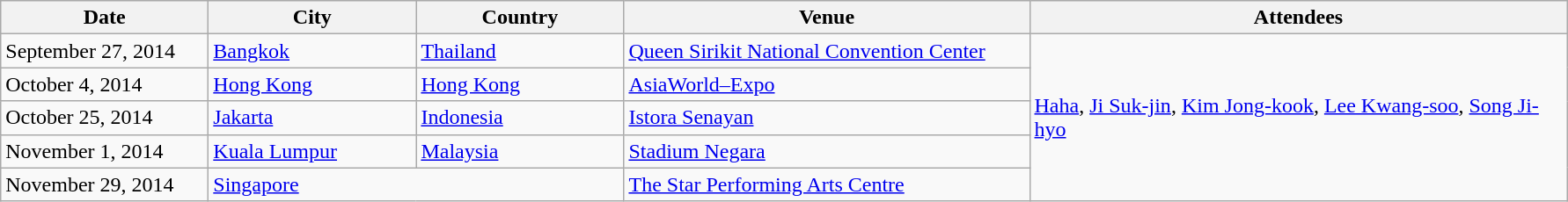<table class="wikitable">
<tr>
<th style="width:150px;">Date</th>
<th style="width:150px;">City</th>
<th style="width:150px;">Country</th>
<th style="width:300px;">Venue</th>
<th style="width:400px;">Attendees</th>
</tr>
<tr>
<td>September 27, 2014</td>
<td><a href='#'>Bangkok</a></td>
<td><a href='#'>Thailand</a></td>
<td><a href='#'>Queen Sirikit National Convention Center</a></td>
<td rowspan="5"><a href='#'>Haha</a>, <a href='#'>Ji Suk-jin</a>, <a href='#'>Kim Jong-kook</a>, <a href='#'>Lee Kwang-soo</a>, <a href='#'>Song Ji-hyo</a></td>
</tr>
<tr>
<td>October 4, 2014</td>
<td><a href='#'>Hong Kong</a></td>
<td><a href='#'>Hong Kong</a></td>
<td><a href='#'>AsiaWorld–Expo</a></td>
</tr>
<tr>
<td>October 25, 2014</td>
<td><a href='#'>Jakarta</a></td>
<td><a href='#'>Indonesia</a></td>
<td><a href='#'>Istora Senayan</a></td>
</tr>
<tr>
<td>November 1, 2014</td>
<td><a href='#'>Kuala Lumpur</a></td>
<td><a href='#'>Malaysia</a></td>
<td><a href='#'>Stadium Negara</a></td>
</tr>
<tr>
<td>November 29, 2014</td>
<td colspan="2"><a href='#'>Singapore</a></td>
<td><a href='#'>The Star Performing Arts Centre</a></td>
</tr>
</table>
